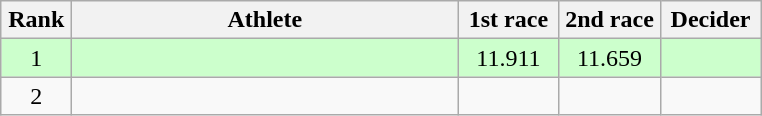<table class=wikitable style="text-align:center">
<tr>
<th width=40>Rank</th>
<th width=250>Athlete</th>
<th width=60>1st race</th>
<th width=60>2nd race</th>
<th width=60>Decider</th>
</tr>
<tr bgcolor=ccffcc>
<td>1</td>
<td align=left></td>
<td>11.911</td>
<td>11.659</td>
<td></td>
</tr>
<tr>
<td>2</td>
<td align=left></td>
<td></td>
<td></td>
<td></td>
</tr>
</table>
